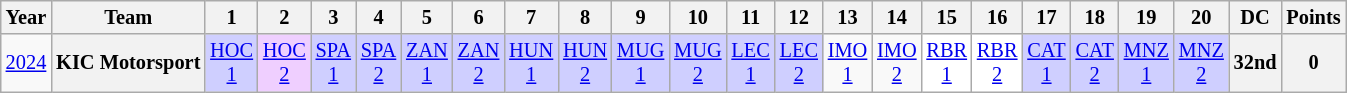<table class="wikitable" style="text-align:center; font-size:85%">
<tr>
<th>Year</th>
<th>Team</th>
<th>1</th>
<th>2</th>
<th>3</th>
<th>4</th>
<th>5</th>
<th>6</th>
<th>7</th>
<th>8</th>
<th>9</th>
<th>10</th>
<th>11</th>
<th>12</th>
<th>13</th>
<th>14</th>
<th>15</th>
<th>16</th>
<th>17</th>
<th>18</th>
<th>19</th>
<th>20</th>
<th>DC</th>
<th>Points</th>
</tr>
<tr>
<td><a href='#'>2024</a></td>
<th>KIC Motorsport</th>
<td style="background:#CFCFFF;"><a href='#'>HOC<br>1</a><br></td>
<td style="background:#EFCFFF;"><a href='#'>HOC<br>2</a><br></td>
<td style="background:#CFCFFF;"><a href='#'>SPA<br>1</a><br></td>
<td style="background:#CFCFFF;"><a href='#'>SPA<br>2</a><br></td>
<td style="background:#CFCFFF;"><a href='#'>ZAN<br>1</a><br></td>
<td style="background:#CFCFFF;"><a href='#'>ZAN<br>2</a><br></td>
<td style="background:#CFCFFF;"><a href='#'>HUN<br>1</a><br></td>
<td style="background:#CFCFFF;"><a href='#'>HUN<br>2</a><br></td>
<td style="background:#CFCFFF;"><a href='#'>MUG<br>1</a><br></td>
<td style="background:#CFCFFF;"><a href='#'>MUG<br>2</a><br></td>
<td style="background:#CFCFFF;"><a href='#'>LEC<br>1</a><br></td>
<td style="background:#CFCFFF;"><a href='#'>LEC<br>2</a><br></td>
<td><a href='#'>IMO<br>1</a></td>
<td><a href='#'>IMO<br>2</a></td>
<td style="background:#FFFFFF;"><a href='#'>RBR<br>1</a><br></td>
<td style="background:#FFFFFF;"><a href='#'>RBR<br>2</a><br></td>
<td style="background:#CFCFFF;"><a href='#'>CAT<br>1</a><br></td>
<td style="background:#CFCFFF;"><a href='#'>CAT<br>2</a><br></td>
<td style="background:#CFCFFF;"><a href='#'>MNZ<br>1</a><br></td>
<td style="background:#CFCFFF;"><a href='#'>MNZ<br>2</a><br></td>
<th>32nd</th>
<th>0</th>
</tr>
</table>
